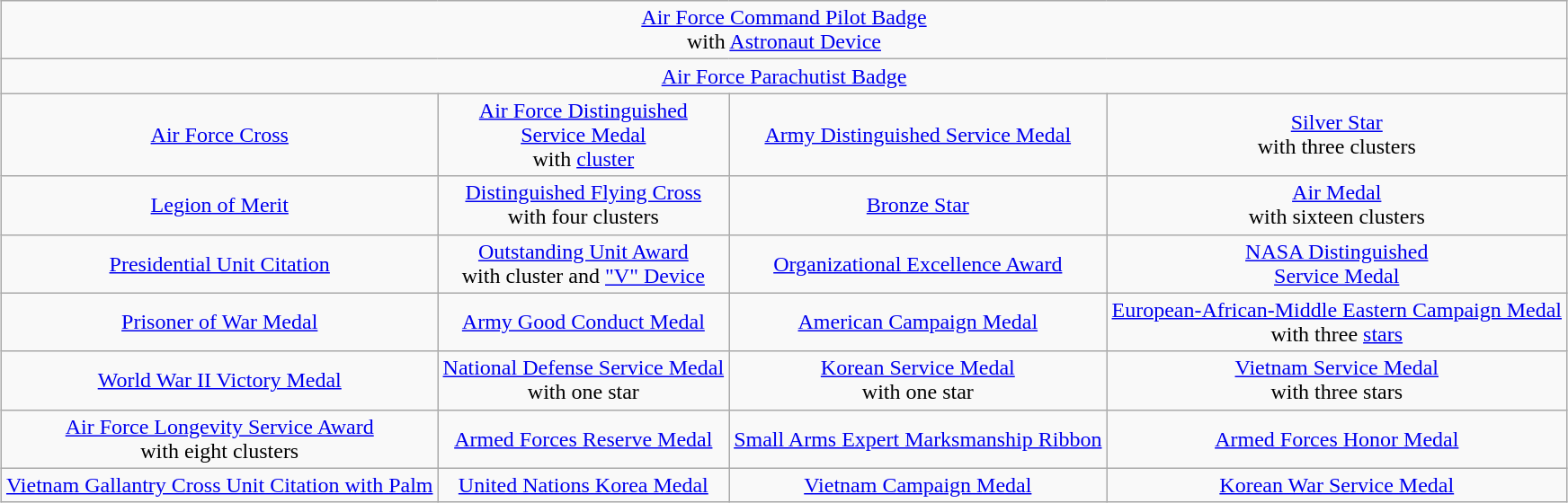<table class="wikitable" style="margin:1em auto; text-align:center;">
<tr>
<td colspan=12><a href='#'>Air Force Command Pilot Badge</a><br>with <a href='#'>Astronaut Device</a></td>
</tr>
<tr>
<td colspan=12><a href='#'>Air Force Parachutist Badge</a></td>
</tr>
<tr>
<td><a href='#'>Air Force Cross</a></td>
<td><a href='#'>Air Force Distinguished<br>Service Medal</a><br>with <a href='#'>cluster</a></td>
<td><a href='#'>Army Distinguished Service Medal</a></td>
<td><a href='#'>Silver Star</a><br>with three clusters</td>
</tr>
<tr>
<td><a href='#'>Legion of Merit</a></td>
<td><a href='#'>Distinguished Flying Cross</a><br>with four clusters</td>
<td><a href='#'>Bronze Star</a></td>
<td><a href='#'>Air Medal</a><br>with sixteen clusters</td>
</tr>
<tr>
<td><a href='#'>Presidential Unit Citation</a></td>
<td><a href='#'>Outstanding Unit Award</a><br>with cluster and <a href='#'>"V" Device</a></td>
<td><a href='#'>Organizational Excellence Award</a></td>
<td><a href='#'>NASA Distinguished<br>Service Medal</a></td>
</tr>
<tr>
<td><a href='#'>Prisoner of War Medal</a></td>
<td><a href='#'>Army Good Conduct Medal</a></td>
<td><a href='#'>American Campaign Medal</a></td>
<td><a href='#'>European-African-Middle Eastern Campaign Medal</a><br>with three <a href='#'>stars</a></td>
</tr>
<tr>
<td><a href='#'>World War II Victory Medal</a></td>
<td><a href='#'>National Defense Service Medal</a><br>with one star</td>
<td><a href='#'>Korean Service Medal</a><br>with one star</td>
<td><a href='#'>Vietnam Service Medal</a><br>with three stars</td>
</tr>
<tr>
<td><a href='#'>Air Force Longevity Service Award</a><br>with eight clusters</td>
<td><a href='#'>Armed Forces Reserve Medal</a></td>
<td><a href='#'>Small Arms Expert Marksmanship Ribbon</a></td>
<td><a href='#'>Armed Forces Honor Medal</a></td>
</tr>
<tr>
<td><a href='#'>Vietnam Gallantry Cross Unit Citation with Palm</a></td>
<td><a href='#'>United Nations Korea Medal</a></td>
<td><a href='#'>Vietnam Campaign Medal</a></td>
<td><a href='#'>Korean War Service Medal</a></td>
</tr>
</table>
